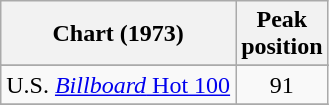<table class="wikitable sortable plainrowheaders" style="text-align:center;">
<tr>
<th align="left">Chart (1973)</th>
<th align="left">Peak<br>position</th>
</tr>
<tr>
</tr>
<tr>
<td>U.S. <a href='#'><em>Billboard</em> Hot 100</a></td>
<td align="center">91</td>
</tr>
<tr>
</tr>
</table>
